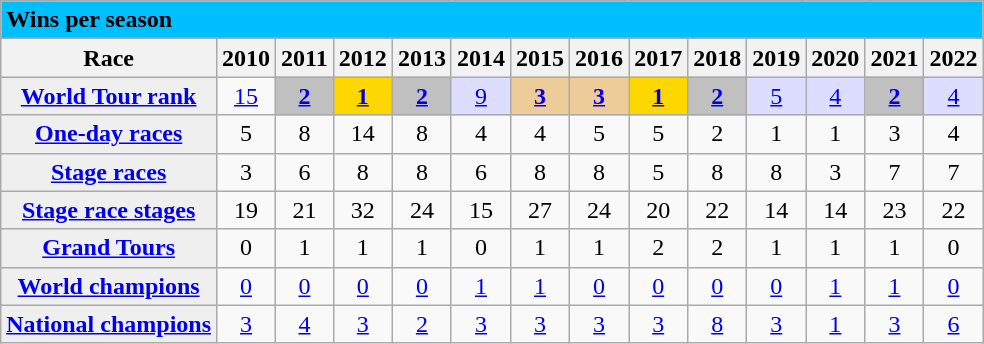<table class="wikitable">
<tr style="background:#eee;">
<td style="background:#00BFFF;" colspan=15><strong>Wins per season</strong></td>
</tr>
<tr>
<th>Race</th>
<th>2010</th>
<th>2011</th>
<th>2012</th>
<th>2013</th>
<th>2014</th>
<th>2015</th>
<th>2016</th>
<th>2017</th>
<th>2018</th>
<th>2019</th>
<th>2020</th>
<th>2021</th>
<th>2022</th>
</tr>
<tr align="center">
<td style="text-align:center;background:#efefef;"><strong><a href='#'>World Tour rank</a></strong></td>
<td><a href='#'>15</a></td>
<td style="background:silver;"><a href='#'><strong>2</strong></a></td>
<td style="background:gold;"><a href='#'><strong>1</strong></a></td>
<td style="background:silver;"><a href='#'><strong>2</strong></a></td>
<td style="background:#ddf;"><a href='#'>9</a></td>
<td style="background:#ec9;"><a href='#'><strong>3</strong></a></td>
<td style="background:#ec9;"><a href='#'><strong>3</strong></a></td>
<td style="background:gold;"><a href='#'><strong>1</strong></a></td>
<td style="background:silver;"><a href='#'><strong>2</strong></a></td>
<td style="background:#ddf;"><a href='#'>5</a></td>
<td style="background:#ddf;"><a href='#'>4</a></td>
<td style="background:silver;"><a href='#'><strong>2</strong></a></td>
<td style="background:#ddf;"><a href='#'>4</a></td>
</tr>
<tr align="center">
<td style="text-align:center;background:#efefef;"><strong><a href='#'>One-day races</a></strong></td>
<td>5</td>
<td>8</td>
<td>14</td>
<td>8</td>
<td>4</td>
<td>4</td>
<td>5</td>
<td>5</td>
<td>2</td>
<td>1</td>
<td>1</td>
<td>3</td>
<td>4</td>
</tr>
<tr align="center">
<td style="text-align:center;background:#efefef;"><strong><a href='#'>Stage races</a></strong></td>
<td>3</td>
<td>6</td>
<td>8</td>
<td>8</td>
<td>6</td>
<td>8</td>
<td>8</td>
<td>5</td>
<td>8</td>
<td>8</td>
<td>3</td>
<td>7</td>
<td>7</td>
</tr>
<tr align="center">
<td style="text-align:center;background:#efefef;"><strong><a href='#'>Stage race stages</a></strong></td>
<td>19</td>
<td>21</td>
<td>32</td>
<td>24</td>
<td>15</td>
<td>27</td>
<td>24</td>
<td>20</td>
<td>22</td>
<td>14</td>
<td>14</td>
<td>23</td>
<td>22</td>
</tr>
<tr align="center">
<td style="text-align:center;background:#efefef;"><strong><a href='#'>Grand Tours</a></strong></td>
<td>0</td>
<td>1</td>
<td>1</td>
<td>1</td>
<td>0</td>
<td>1</td>
<td>1</td>
<td>2</td>
<td>2</td>
<td>1</td>
<td>1</td>
<td>1</td>
<td>0</td>
</tr>
<tr align="center">
<td style="text-align:center;background:#efefef;"><strong><a href='#'>World champions</a></strong></td>
<td><a href='#'>0</a></td>
<td><a href='#'>0</a></td>
<td><a href='#'>0</a></td>
<td><a href='#'>0</a></td>
<td><a href='#'>1</a></td>
<td><a href='#'>1</a></td>
<td><a href='#'>0</a></td>
<td><a href='#'>0</a></td>
<td><a href='#'>0</a></td>
<td><a href='#'>0</a></td>
<td><a href='#'>1</a></td>
<td><a href='#'>1</a></td>
<td><a href='#'>0</a></td>
</tr>
<tr align="center">
<td style="text-align:center;background:#efefef;"><strong><a href='#'>National champions</a></strong></td>
<td><a href='#'>3</a></td>
<td><a href='#'>4</a></td>
<td><a href='#'>3</a></td>
<td><a href='#'>2</a></td>
<td><a href='#'>3</a></td>
<td><a href='#'>3</a></td>
<td><a href='#'>3</a></td>
<td><a href='#'>3</a></td>
<td><a href='#'>8</a></td>
<td><a href='#'>3</a></td>
<td><a href='#'>1</a></td>
<td><a href='#'>3</a></td>
<td><a href='#'>6</a></td>
</tr>
</table>
